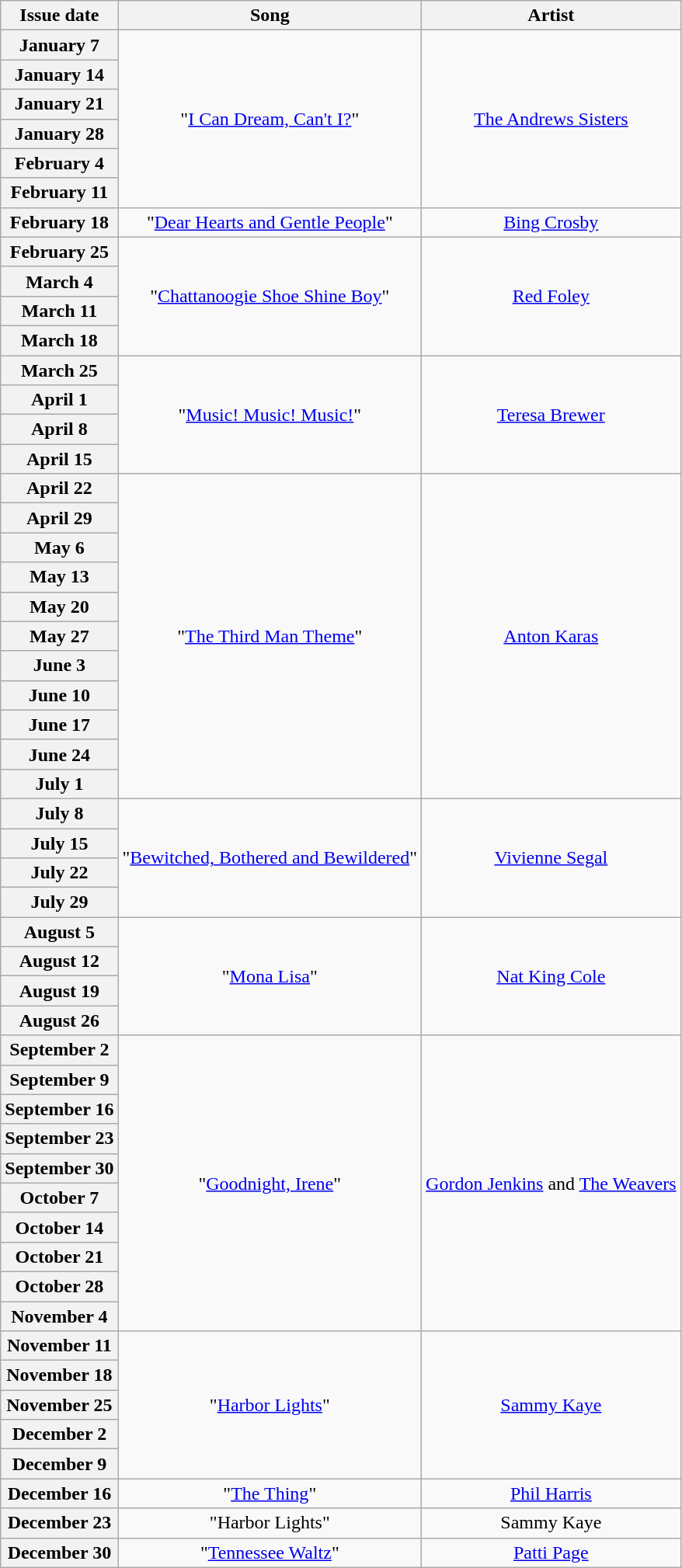<table class="wikitable plainrowheaders" style="text-align: center">
<tr>
<th>Issue date</th>
<th>Song</th>
<th>Artist</th>
</tr>
<tr>
<th scope="row">January 7</th>
<td rowspan=6>"<a href='#'>I Can Dream, Can't I?</a>"</td>
<td rowspan=6><a href='#'>The Andrews Sisters</a></td>
</tr>
<tr>
<th scope="row">January 14</th>
</tr>
<tr>
<th scope="row">January 21</th>
</tr>
<tr>
<th scope="row">January 28</th>
</tr>
<tr>
<th scope="row">February 4</th>
</tr>
<tr>
<th scope="row">February 11</th>
</tr>
<tr>
<th scope="row">February 18</th>
<td>"<a href='#'>Dear Hearts and Gentle People</a>"</td>
<td><a href='#'>Bing Crosby</a></td>
</tr>
<tr>
<th scope="row">February 25</th>
<td rowspan=4>"<a href='#'>Chattanoogie Shoe Shine Boy</a>"</td>
<td rowspan=4><a href='#'>Red Foley</a></td>
</tr>
<tr>
<th scope="row">March 4</th>
</tr>
<tr>
<th scope="row">March 11</th>
</tr>
<tr>
<th scope="row">March 18</th>
</tr>
<tr>
<th scope="row">March 25</th>
<td rowspan=4>"<a href='#'>Music! Music! Music!</a>"</td>
<td rowspan=4><a href='#'>Teresa Brewer</a></td>
</tr>
<tr>
<th scope="row">April 1</th>
</tr>
<tr>
<th scope="row">April 8</th>
</tr>
<tr>
<th scope="row">April 15</th>
</tr>
<tr>
<th scope="row">April 22</th>
<td rowspan=11>"<a href='#'>The Third Man Theme</a>"</td>
<td rowspan=11><a href='#'>Anton Karas</a></td>
</tr>
<tr>
<th scope="row">April 29</th>
</tr>
<tr>
<th scope="row">May 6</th>
</tr>
<tr>
<th scope="row">May 13</th>
</tr>
<tr>
<th scope="row">May 20</th>
</tr>
<tr>
<th scope="row">May 27</th>
</tr>
<tr>
<th scope="row">June 3</th>
</tr>
<tr>
<th scope="row">June 10</th>
</tr>
<tr>
<th scope="row">June 17</th>
</tr>
<tr>
<th scope="row">June 24</th>
</tr>
<tr>
<th scope="row">July 1</th>
</tr>
<tr>
<th scope="row">July 8</th>
<td rowspan=4>"<a href='#'>Bewitched, Bothered and Bewildered</a>"</td>
<td rowspan=4><a href='#'>Vivienne Segal</a></td>
</tr>
<tr>
<th scope="row">July 15</th>
</tr>
<tr>
<th scope="row">July 22</th>
</tr>
<tr>
<th scope="row">July 29</th>
</tr>
<tr>
<th scope="row">August 5</th>
<td rowspan=4>"<a href='#'>Mona Lisa</a>"</td>
<td rowspan=4><a href='#'>Nat King Cole</a></td>
</tr>
<tr>
<th scope="row">August 12</th>
</tr>
<tr>
<th scope="row">August 19</th>
</tr>
<tr>
<th scope="row">August 26</th>
</tr>
<tr>
<th scope="row">September 2</th>
<td rowspan=10>"<a href='#'>Goodnight, Irene</a>"</td>
<td rowspan=10><a href='#'>Gordon Jenkins</a> and <a href='#'>The Weavers</a></td>
</tr>
<tr>
<th scope="row">September 9</th>
</tr>
<tr>
<th scope="row">September 16</th>
</tr>
<tr>
<th scope="row">September 23</th>
</tr>
<tr>
<th scope="row">September 30</th>
</tr>
<tr>
<th scope="row">October 7</th>
</tr>
<tr>
<th scope="row">October 14</th>
</tr>
<tr>
<th scope="row">October 21</th>
</tr>
<tr>
<th scope="row">October 28</th>
</tr>
<tr>
<th scope="row">November 4</th>
</tr>
<tr>
<th scope="row">November 11</th>
<td rowspan=5>"<a href='#'>Harbor Lights</a>"</td>
<td rowspan=5><a href='#'>Sammy Kaye</a></td>
</tr>
<tr>
<th scope="row">November 18</th>
</tr>
<tr>
<th scope="row">November 25</th>
</tr>
<tr>
<th scope="row">December 2</th>
</tr>
<tr>
<th scope="row">December 9</th>
</tr>
<tr>
<th scope="row">December 16</th>
<td>"<a href='#'>The Thing</a>"</td>
<td><a href='#'>Phil Harris</a></td>
</tr>
<tr>
<th scope="row">December 23</th>
<td>"Harbor Lights"</td>
<td>Sammy Kaye</td>
</tr>
<tr>
<th scope="row">December 30</th>
<td>"<a href='#'>Tennessee Waltz</a>"</td>
<td><a href='#'>Patti Page</a></td>
</tr>
</table>
